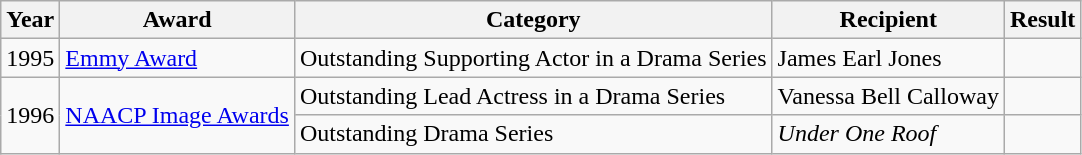<table class="wikitable">
<tr>
<th>Year</th>
<th>Award</th>
<th>Category</th>
<th>Recipient</th>
<th>Result</th>
</tr>
<tr>
<td>1995</td>
<td><a href='#'>Emmy Award</a></td>
<td>Outstanding Supporting Actor in a Drama Series</td>
<td>James Earl Jones</td>
<td></td>
</tr>
<tr>
<td rowspan=2>1996</td>
<td rowspan=2><a href='#'>NAACP Image Awards</a></td>
<td>Outstanding Lead Actress in a Drama Series</td>
<td>Vanessa Bell Calloway</td>
<td></td>
</tr>
<tr>
<td>Outstanding Drama Series</td>
<td><em>Under One Roof</em></td>
<td></td>
</tr>
</table>
